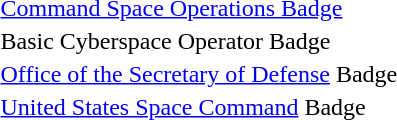<table>
<tr>
<td></td>
<td><a href='#'>Command Space Operations Badge</a></td>
</tr>
<tr>
<td></td>
<td>Basic Cyberspace Operator Badge</td>
</tr>
<tr>
<td></td>
<td><a href='#'>Office of the Secretary of Defense</a> Badge</td>
</tr>
<tr>
<td></td>
<td><a href='#'>United States Space Command</a> Badge</td>
</tr>
</table>
